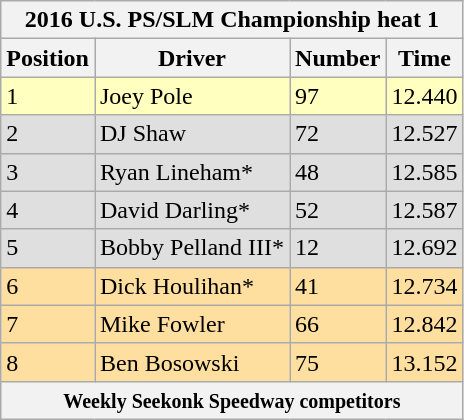<table class="wikitable mw-collapsible mw-collapsed">
<tr>
<th colspan="4">2016 U.S. PS/SLM Championship heat 1</th>
</tr>
<tr>
<th>Position</th>
<th>Driver</th>
<th>Number</th>
<th>Time</th>
</tr>
<tr style="background-color:#FFFFBF">
<td>1</td>
<td>Joey Pole</td>
<td>97</td>
<td>12.440</td>
</tr>
<tr style="background-color:#DFDFDF">
<td>2</td>
<td>DJ Shaw</td>
<td>72</td>
<td>12.527</td>
</tr>
<tr style="background-color:#DFDFDF">
<td>3</td>
<td>Ryan Lineham*</td>
<td>48</td>
<td>12.585</td>
</tr>
<tr style="background-color:#DFDFDF">
<td>4</td>
<td>David Darling*</td>
<td>52</td>
<td>12.587</td>
</tr>
<tr style="background-color:#DFDFDF">
<td>5</td>
<td>Bobby Pelland III*</td>
<td>12</td>
<td>12.692</td>
</tr>
<tr style="background-color:#FFDF9F">
<td>6</td>
<td>Dick Houlihan*</td>
<td>41</td>
<td>12.734</td>
</tr>
<tr style="background-color:#FFDF9F">
<td>7</td>
<td>Mike Fowler</td>
<td>66</td>
<td>12.842</td>
</tr>
<tr style="background-color:#FFDF9F">
<td>8</td>
<td>Ben Bosowski</td>
<td>75</td>
<td>13.152</td>
</tr>
<tr>
<th colspan="4"><small>Weekly Seekonk Speedway competitors</small></th>
</tr>
</table>
